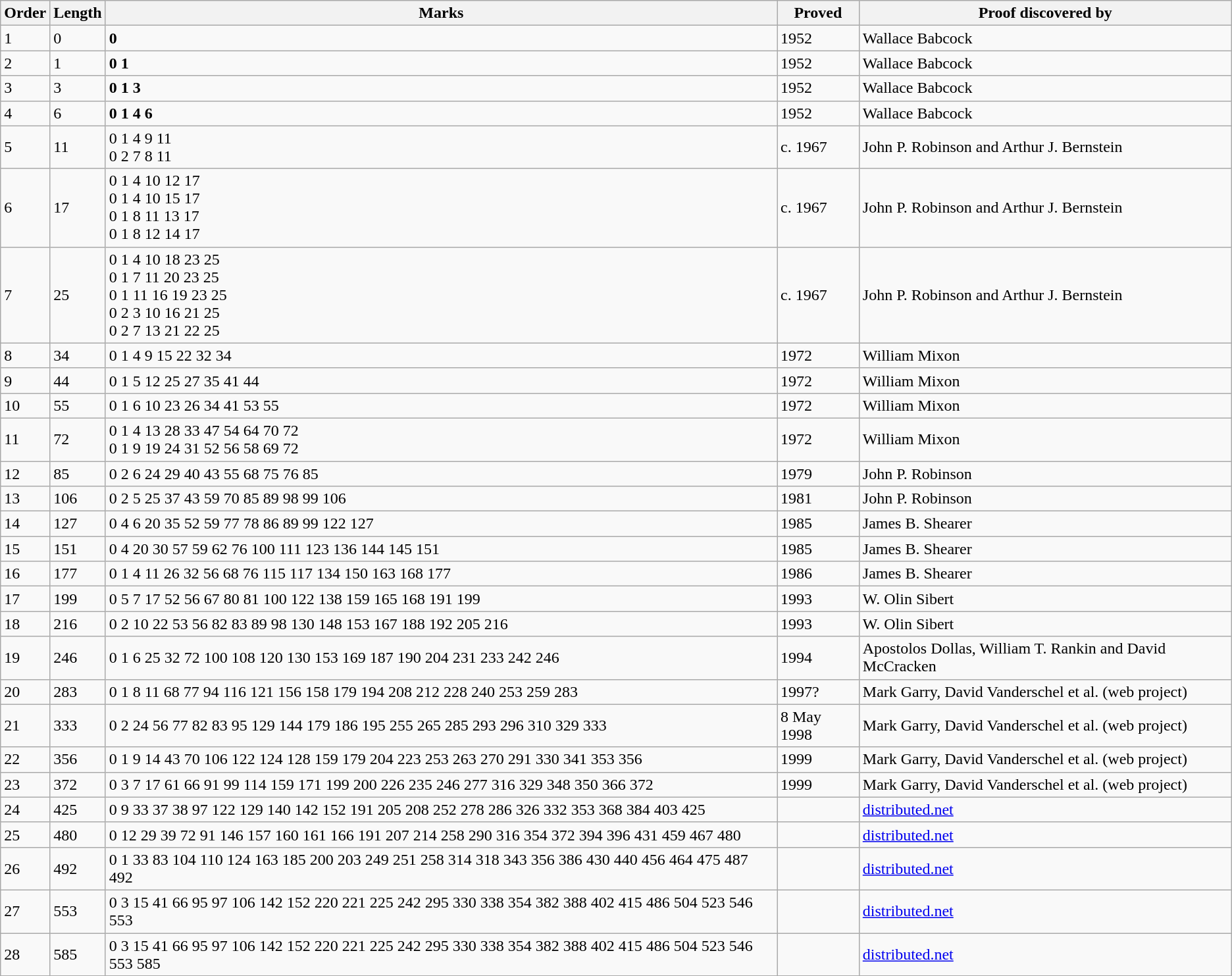<table class="wikitable">
<tr>
<th>Order</th>
<th>Length</th>
<th>Marks</th>
<th>Proved</th>
<th>Proof discovered by</th>
</tr>
<tr>
<td>1</td>
<td>0</td>
<td><strong>0</strong></td>
<td>1952</td>
<td>Wallace Babcock</td>
</tr>
<tr>
<td>2</td>
<td>1</td>
<td><strong>0 1</strong></td>
<td>1952</td>
<td>Wallace Babcock</td>
</tr>
<tr>
<td>3</td>
<td>3</td>
<td><strong>0 1 3</strong></td>
<td>1952</td>
<td>Wallace Babcock</td>
</tr>
<tr>
<td>4</td>
<td>6</td>
<td><strong>0 1 4 6</strong></td>
<td>1952</td>
<td>Wallace Babcock</td>
</tr>
<tr>
<td>5</td>
<td>11</td>
<td>0 1 4 9 11 <br> 0 2 7 8 11</td>
<td>c. 1967</td>
<td>John P. Robinson and Arthur J. Bernstein</td>
</tr>
<tr>
<td>6</td>
<td>17</td>
<td>0 1 4 10 12 17 <br> 0 1 4 10 15 17 <br> 0 1 8 11 13 17 <br> 0 1 8 12 14 17</td>
<td>c. 1967</td>
<td>John P. Robinson and Arthur J. Bernstein</td>
</tr>
<tr>
<td>7</td>
<td>25</td>
<td>0 1 4 10 18 23 25 <br> 0 1 7 11 20 23 25 <br> 0 1 11 16 19 23 25 <br> 0 2 3 10 16 21 25 <br> 0 2 7 13 21 22 25</td>
<td>c. 1967</td>
<td>John P. Robinson and Arthur J. Bernstein</td>
</tr>
<tr>
<td>8</td>
<td>34</td>
<td>0 1 4 9 15 22 32 34</td>
<td>1972</td>
<td>William Mixon</td>
</tr>
<tr>
<td>9</td>
<td>44</td>
<td>0 1 5 12 25 27 35 41 44</td>
<td>1972</td>
<td>William Mixon</td>
</tr>
<tr>
<td>10</td>
<td>55</td>
<td>0 1 6 10 23 26 34 41 53 55</td>
<td>1972</td>
<td>William Mixon</td>
</tr>
<tr>
<td>11</td>
<td>72</td>
<td>0 1 4 13 28 33 47 54 64 70 72 <br> 0 1 9 19 24 31 52 56 58 69 72</td>
<td>1972</td>
<td>William Mixon</td>
</tr>
<tr>
<td>12</td>
<td>85</td>
<td>0 2 6 24 29 40 43 55 68 75 76 85</td>
<td>1979</td>
<td>John P. Robinson</td>
</tr>
<tr>
<td>13</td>
<td>106</td>
<td>0 2 5 25 37 43 59 70 85 89 98 99 106</td>
<td>1981</td>
<td>John P. Robinson</td>
</tr>
<tr>
<td>14</td>
<td>127</td>
<td>0 4 6 20 35 52 59 77 78 86 89 99 122 127</td>
<td>1985</td>
<td>James B. Shearer</td>
</tr>
<tr>
<td>15</td>
<td>151</td>
<td>0 4 20 30 57 59 62 76 100 111 123 136 144 145 151</td>
<td>1985</td>
<td>James B. Shearer</td>
</tr>
<tr>
<td>16</td>
<td>177</td>
<td>0 1 4 11 26 32 56 68 76 115 117 134 150 163 168 177</td>
<td>1986</td>
<td>James B. Shearer</td>
</tr>
<tr>
<td>17</td>
<td>199</td>
<td>0 5 7 17 52 56 67 80 81 100 122 138 159 165 168 191 199</td>
<td>1993</td>
<td>W. Olin Sibert</td>
</tr>
<tr>
<td>18</td>
<td>216</td>
<td>0 2 10 22 53 56 82 83 89 98 130 148 153 167 188 192 205 216</td>
<td>1993</td>
<td>W. Olin Sibert</td>
</tr>
<tr>
<td>19</td>
<td>246</td>
<td>0 1 6 25 32 72 100 108 120 130 153 169 187 190 204 231 233 242 246</td>
<td>1994</td>
<td>Apostolos Dollas, William T. Rankin and David McCracken</td>
</tr>
<tr>
<td>20</td>
<td>283</td>
<td>0 1 8 11 68 77 94 116 121 156 158 179 194 208 212 228 240 253 259 283</td>
<td>1997?</td>
<td>Mark Garry, David Vanderschel et al. (web project)</td>
</tr>
<tr>
<td>21</td>
<td>333</td>
<td>0 2 24 56 77 82 83 95 129 144 179 186 195 255 265 285 293 296 310 329 333</td>
<td>8 May 1998</td>
<td>Mark Garry, David Vanderschel et al. (web project)</td>
</tr>
<tr>
<td>22</td>
<td>356</td>
<td>0 1 9 14 43 70 106 122 124 128 159 179 204 223 253 263 270 291 330 341 353 356</td>
<td>1999</td>
<td>Mark Garry, David Vanderschel et al. (web project)</td>
</tr>
<tr>
<td>23</td>
<td>372</td>
<td>0 3 7 17 61 66 91 99 114 159 171 199 200 226 235 246 277 316 329 348 350 366 372</td>
<td>1999</td>
<td>Mark Garry, David Vanderschel et al. (web project)</td>
</tr>
<tr>
<td>24</td>
<td>425</td>
<td>0 9 33 37 38 97 122 129 140 142 152 191 205 208 252 278 286 326 332 353 368 384 403 425</td>
<td></td>
<td><a href='#'>distributed.net</a></td>
</tr>
<tr>
<td>25</td>
<td>480</td>
<td>0 12 29 39 72 91 146 157 160 161 166 191 207 214 258 290 316 354 372 394 396 431 459 467 480</td>
<td></td>
<td><a href='#'>distributed.net</a></td>
</tr>
<tr>
<td>26</td>
<td>492</td>
<td>0 1 33 83 104 110 124 163 185 200 203 249 251 258 314 318 343 356 386 430 440 456 464 475 487 492</td>
<td></td>
<td><a href='#'>distributed.net</a></td>
</tr>
<tr>
<td>27</td>
<td>553</td>
<td>0 3 15 41 66 95 97 106 142 152 220 221 225 242 295 330 338 354 382 388 402 415 486 504 523 546 553</td>
<td></td>
<td><a href='#'>distributed.net</a></td>
</tr>
<tr>
<td>28</td>
<td>585</td>
<td>0 3 15 41 66 95 97 106 142 152 220 221 225 242 295 330 338 354 382 388 402 415 486 504 523 546 553 585</td>
<td></td>
<td><a href='#'>distributed.net</a></td>
</tr>
<tr>
</tr>
</table>
